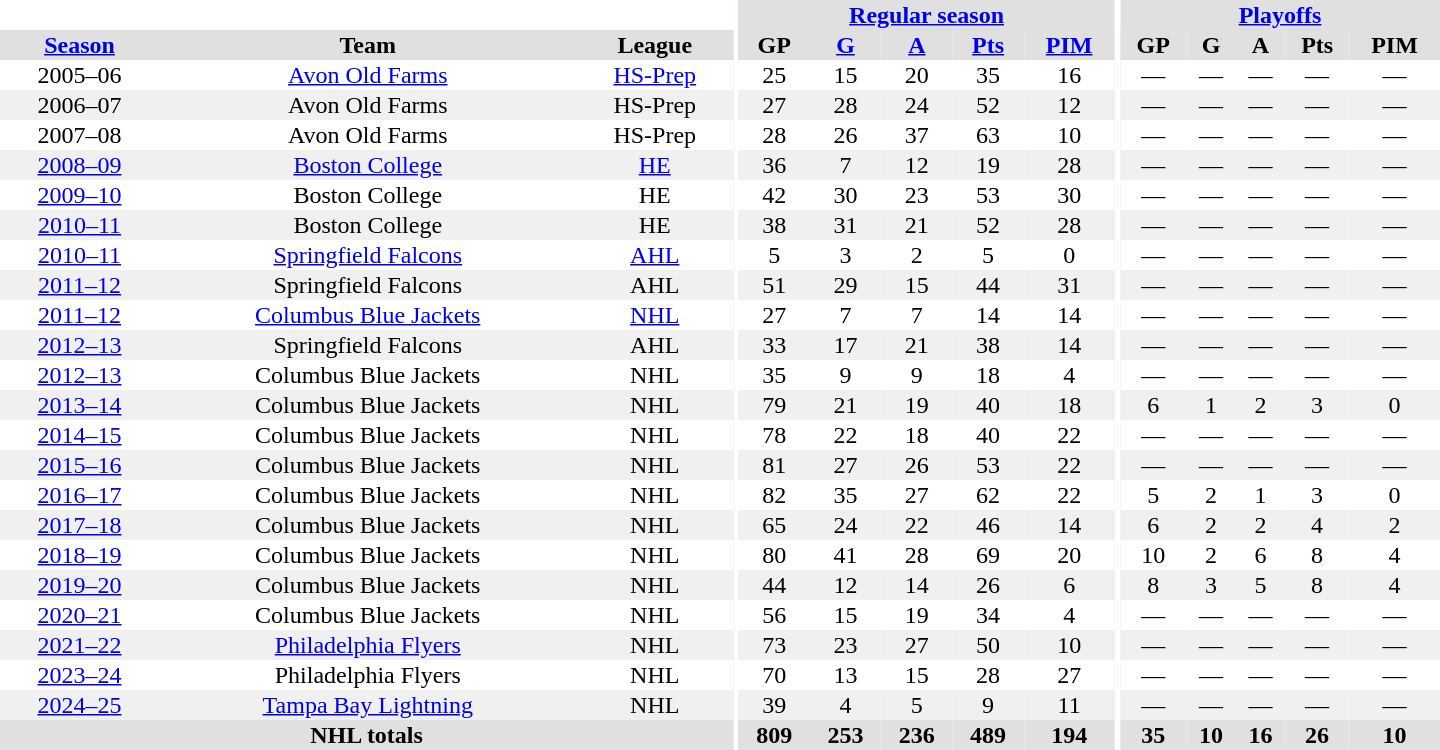<table border="0" cellpadding="1" cellspacing="0" style="text-align:center; width:60em">
<tr bgcolor="#e0e0e0">
<th colspan="3" bgcolor="#ffffff"></th>
<th rowspan="100" bgcolor="#ffffff"></th>
<th colspan="5"><a href='#'>Regular season</a></th>
<th rowspan="100" bgcolor="#ffffff"></th>
<th colspan="5"><a href='#'>Playoffs</a></th>
</tr>
<tr bgcolor="#e0e0e0">
<th><a href='#'>Season</a></th>
<th>Team</th>
<th>League</th>
<th>GP</th>
<th><a href='#'>G</a></th>
<th><a href='#'>A</a></th>
<th><a href='#'>Pts</a></th>
<th><a href='#'>PIM</a></th>
<th>GP</th>
<th>G</th>
<th>A</th>
<th>Pts</th>
<th>PIM</th>
</tr>
<tr>
<td>2005–06</td>
<td><a href='#'>Avon Old Farms</a></td>
<td><a href='#'>HS-Prep</a></td>
<td>25</td>
<td>15</td>
<td>20</td>
<td>35</td>
<td>16</td>
<td>—</td>
<td>—</td>
<td>—</td>
<td>—</td>
<td>—</td>
</tr>
<tr bgcolor="#f0f0f0">
<td>2006–07</td>
<td>Avon Old Farms</td>
<td>HS-Prep</td>
<td>27</td>
<td>28</td>
<td>24</td>
<td>52</td>
<td>12</td>
<td>—</td>
<td>—</td>
<td>—</td>
<td>—</td>
<td>—</td>
</tr>
<tr>
<td>2007–08</td>
<td>Avon Old Farms</td>
<td>HS-Prep</td>
<td>28</td>
<td>26</td>
<td>37</td>
<td>63</td>
<td>10</td>
<td>—</td>
<td>—</td>
<td>—</td>
<td>—</td>
<td>—</td>
</tr>
<tr bgcolor="#f0f0f0">
<td><a href='#'>2008–09</a></td>
<td><a href='#'>Boston College</a></td>
<td><a href='#'>HE</a></td>
<td>36</td>
<td>7</td>
<td>12</td>
<td>19</td>
<td>28</td>
<td>—</td>
<td>—</td>
<td>—</td>
<td>—</td>
<td>—</td>
</tr>
<tr>
<td><a href='#'>2009–10</a></td>
<td>Boston College</td>
<td>HE</td>
<td>42</td>
<td>30</td>
<td>23</td>
<td>53</td>
<td>30</td>
<td>—</td>
<td>—</td>
<td>—</td>
<td>—</td>
<td>—</td>
</tr>
<tr bgcolor="#f0f0f0">
<td><a href='#'>2010–11</a></td>
<td>Boston College</td>
<td>HE</td>
<td>38</td>
<td>31</td>
<td>21</td>
<td>52</td>
<td>28</td>
<td>—</td>
<td>—</td>
<td>—</td>
<td>—</td>
<td>—</td>
</tr>
<tr>
<td><a href='#'>2010–11</a></td>
<td><a href='#'>Springfield Falcons</a></td>
<td><a href='#'>AHL</a></td>
<td>5</td>
<td>3</td>
<td>2</td>
<td>5</td>
<td>0</td>
<td>—</td>
<td>—</td>
<td>—</td>
<td>—</td>
<td>—</td>
</tr>
<tr bgcolor="#f0f0f0">
<td><a href='#'>2011–12</a></td>
<td>Springfield Falcons</td>
<td>AHL</td>
<td>51</td>
<td>29</td>
<td>15</td>
<td>44</td>
<td>31</td>
<td>—</td>
<td>—</td>
<td>—</td>
<td>—</td>
<td>—</td>
</tr>
<tr>
<td><a href='#'>2011–12</a></td>
<td><a href='#'>Columbus Blue Jackets</a></td>
<td><a href='#'>NHL</a></td>
<td>27</td>
<td>7</td>
<td>7</td>
<td>14</td>
<td>14</td>
<td>—</td>
<td>—</td>
<td>—</td>
<td>—</td>
<td>—</td>
</tr>
<tr bgcolor="#f0f0f0">
<td><a href='#'>2012–13</a></td>
<td>Springfield Falcons</td>
<td>AHL</td>
<td>33</td>
<td>17</td>
<td>21</td>
<td>38</td>
<td>14</td>
<td>—</td>
<td>—</td>
<td>—</td>
<td>—</td>
<td>—</td>
</tr>
<tr>
<td><a href='#'>2012–13</a></td>
<td>Columbus Blue Jackets</td>
<td>NHL</td>
<td>35</td>
<td>9</td>
<td>9</td>
<td>18</td>
<td>4</td>
<td>—</td>
<td>—</td>
<td>—</td>
<td>—</td>
<td>—</td>
</tr>
<tr bgcolor="#f0f0f0">
<td><a href='#'>2013–14</a></td>
<td>Columbus Blue Jackets</td>
<td>NHL</td>
<td>79</td>
<td>21</td>
<td>19</td>
<td>40</td>
<td>18</td>
<td>6</td>
<td>1</td>
<td>2</td>
<td>3</td>
<td>0</td>
</tr>
<tr>
<td><a href='#'>2014–15</a></td>
<td>Columbus Blue Jackets</td>
<td>NHL</td>
<td>78</td>
<td>22</td>
<td>18</td>
<td>40</td>
<td>22</td>
<td>—</td>
<td>—</td>
<td>—</td>
<td>—</td>
<td>—</td>
</tr>
<tr bgcolor="#f0f0f0">
<td><a href='#'>2015–16</a></td>
<td>Columbus Blue Jackets</td>
<td>NHL</td>
<td>81</td>
<td>27</td>
<td>26</td>
<td>53</td>
<td>22</td>
<td>—</td>
<td>—</td>
<td>—</td>
<td>—</td>
<td>—</td>
</tr>
<tr>
<td><a href='#'>2016–17</a></td>
<td>Columbus Blue Jackets</td>
<td>NHL</td>
<td>82</td>
<td>35</td>
<td>27</td>
<td>62</td>
<td>22</td>
<td>5</td>
<td>2</td>
<td>1</td>
<td>3</td>
<td>0</td>
</tr>
<tr bgcolor="#f0f0f0">
<td><a href='#'>2017–18</a></td>
<td>Columbus Blue Jackets</td>
<td>NHL</td>
<td>65</td>
<td>24</td>
<td>22</td>
<td>46</td>
<td>14</td>
<td>6</td>
<td>2</td>
<td>2</td>
<td>4</td>
<td>2</td>
</tr>
<tr>
<td><a href='#'>2018–19</a></td>
<td>Columbus Blue Jackets</td>
<td>NHL</td>
<td>80</td>
<td>41</td>
<td>28</td>
<td>69</td>
<td>20</td>
<td>10</td>
<td>2</td>
<td>6</td>
<td>8</td>
<td>4</td>
</tr>
<tr bgcolor="#f0f0f0">
<td><a href='#'>2019–20</a></td>
<td>Columbus Blue Jackets</td>
<td>NHL</td>
<td>44</td>
<td>12</td>
<td>14</td>
<td>26</td>
<td>6</td>
<td>8</td>
<td>3</td>
<td>5</td>
<td>8</td>
<td>4</td>
</tr>
<tr>
<td><a href='#'>2020–21</a></td>
<td>Columbus Blue Jackets</td>
<td>NHL</td>
<td>56</td>
<td>15</td>
<td>19</td>
<td>34</td>
<td>4</td>
<td>—</td>
<td>—</td>
<td>—</td>
<td>—</td>
<td>—</td>
</tr>
<tr bgcolor="#f0f0f0">
<td><a href='#'>2021–22</a></td>
<td><a href='#'>Philadelphia Flyers</a></td>
<td>NHL</td>
<td>73</td>
<td>23</td>
<td>27</td>
<td>50</td>
<td>10</td>
<td>—</td>
<td>—</td>
<td>—</td>
<td>—</td>
<td>—</td>
</tr>
<tr>
<td><a href='#'>2023–24</a></td>
<td>Philadelphia Flyers</td>
<td>NHL</td>
<td>70</td>
<td>13</td>
<td>15</td>
<td>28</td>
<td>27</td>
<td>—</td>
<td>—</td>
<td>—</td>
<td>—</td>
<td>—</td>
</tr>
<tr bgcolor="#f0f0f0">
<td><a href='#'>2024–25</a></td>
<td><a href='#'>Tampa Bay Lightning</a></td>
<td>NHL</td>
<td>39</td>
<td>4</td>
<td>5</td>
<td>9</td>
<td>11</td>
<td>—</td>
<td>—</td>
<td>—</td>
<td>—</td>
<td>—</td>
</tr>
<tr bgcolor="#e0e0e0">
<th colspan="3">NHL totals</th>
<th>809</th>
<th>253</th>
<th>236</th>
<th>489</th>
<th>194</th>
<th>35</th>
<th>10</th>
<th>16</th>
<th>26</th>
<th>10</th>
</tr>
</table>
